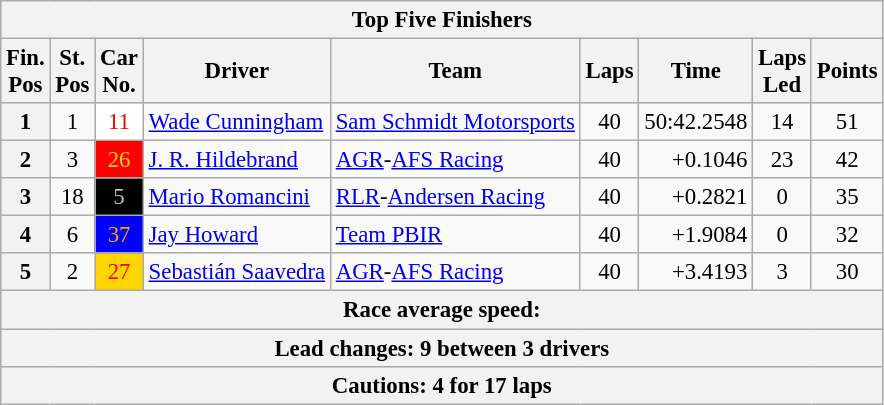<table class="wikitable" style="font-size:95%;">
<tr>
<th colspan=9>Top Five Finishers</th>
</tr>
<tr>
<th>Fin.<br>Pos</th>
<th>St.<br>Pos</th>
<th>Car<br>No.</th>
<th>Driver</th>
<th>Team</th>
<th>Laps</th>
<th>Time</th>
<th>Laps<br>Led</th>
<th>Points</th>
</tr>
<tr>
<th>1</th>
<td align=center>1</td>
<td style="background:white; color:red;" align=center>11</td>
<td> <a href='#'>Wade Cunningham</a></td>
<td><a href='#'>Sam Schmidt Motorsports</a></td>
<td align=center>40</td>
<td align=right>50:42.2548</td>
<td align=center>14</td>
<td align=center>51</td>
</tr>
<tr>
<th>2</th>
<td align=center>3</td>
<td style="background:red; color:gold;" align=center>26</td>
<td> <a href='#'>J. R. Hildebrand</a></td>
<td><a href='#'>AGR</a>-<a href='#'>AFS Racing</a></td>
<td align=center>40</td>
<td align=right>+0.1046</td>
<td align=center>23</td>
<td align=center>42</td>
</tr>
<tr>
<th>3</th>
<td align=center>18</td>
<td style="background:black; color:silver;" align=center>5</td>
<td> <a href='#'>Mario Romancini</a></td>
<td><a href='#'>RLR</a>-<a href='#'>Andersen Racing</a></td>
<td align=center>40</td>
<td align=right>+0.2821</td>
<td align=center>0</td>
<td align=center>35</td>
</tr>
<tr>
<th>4</th>
<td align=center>6</td>
<td style="background:blue; color:orange;" align=center>37</td>
<td> <a href='#'>Jay Howard</a></td>
<td><a href='#'>Team PBIR</a></td>
<td align=center>40</td>
<td align=right>+1.9084</td>
<td align=center>0</td>
<td align=center>32</td>
</tr>
<tr>
<th>5</th>
<td align=center>2</td>
<td style="background:gold; color:red;" align=center>27</td>
<td> <a href='#'>Sebastián Saavedra</a></td>
<td><a href='#'>AGR</a>-<a href='#'>AFS Racing</a></td>
<td align=center>40</td>
<td align=right>+3.4193</td>
<td align=center>3</td>
<td align=center>30</td>
</tr>
<tr>
<th colspan=9>Race average speed: </th>
</tr>
<tr>
<th colspan=9>Lead changes: 9 between 3 drivers</th>
</tr>
<tr>
<th colspan=9>Cautions: 4 for 17 laps</th>
</tr>
</table>
